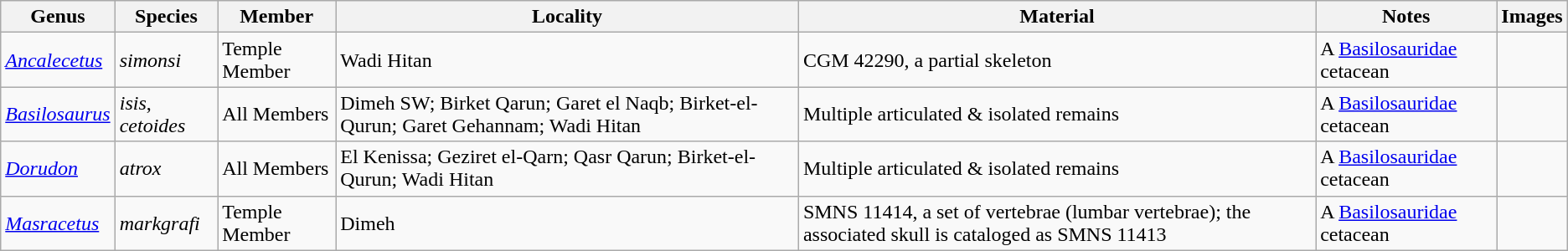<table class="wikitable">
<tr>
<th>Genus</th>
<th>Species</th>
<th><strong>Member</strong></th>
<th>Locality</th>
<th>Material</th>
<th>Notes</th>
<th>Images</th>
</tr>
<tr>
<td><em><a href='#'>Ancalecetus</a></em></td>
<td><em>simonsi</em></td>
<td>Temple Member</td>
<td>Wadi Hitan</td>
<td>CGM 42290, a partial skeleton</td>
<td>A <a href='#'>Basilosauridae</a> cetacean</td>
<td></td>
</tr>
<tr>
<td><em><a href='#'>Basilosaurus</a></em></td>
<td><em>isis</em>, <em>cetoides</em></td>
<td>All Members</td>
<td>Dimeh SW; Birket Qarun; Garet el Naqb; Birket-el-Qurun; Garet Gehannam; Wadi Hitan</td>
<td>Multiple articulated & isolated remains</td>
<td>A <a href='#'>Basilosauridae</a> cetacean</td>
<td></td>
</tr>
<tr>
<td><em><a href='#'>Dorudon</a></em></td>
<td><em>atrox</em></td>
<td>All Members</td>
<td>El Kenissa; Geziret el-Qarn; Qasr Qarun; Birket-el-Qurun; Wadi Hitan</td>
<td>Multiple articulated & isolated remains</td>
<td>A <a href='#'>Basilosauridae</a> cetacean</td>
<td></td>
</tr>
<tr>
<td><em><a href='#'>Masracetus</a></em></td>
<td><em>markgrafi</em></td>
<td>Temple Member</td>
<td>Dimeh</td>
<td>SMNS 11414, a set of vertebrae (lumbar vertebrae); the associated skull is cataloged as SMNS 11413</td>
<td>A <a href='#'>Basilosauridae</a> cetacean</td>
<td></td>
</tr>
</table>
